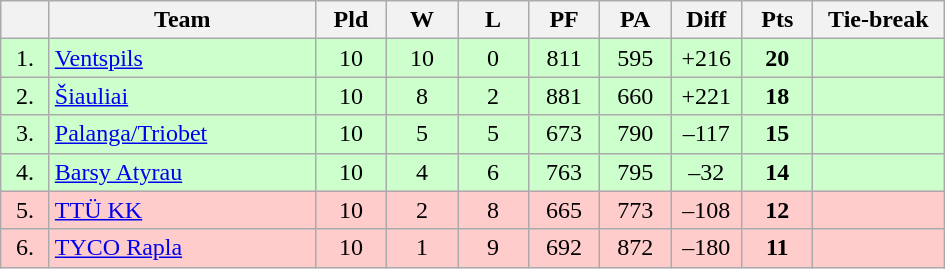<table class="wikitable" style="text-align:center">
<tr>
<th width=25></th>
<th width=170>Team</th>
<th width=40>Pld</th>
<th width=40>W</th>
<th width=40>L</th>
<th width=40>PF</th>
<th width=40>PA</th>
<th width=40>Diff</th>
<th width=40>Pts</th>
<th width=80>Tie-break</th>
</tr>
<tr style="background:#ccffcc;">
<td>1.</td>
<td align=left> <a href='#'>Ventspils</a></td>
<td>10</td>
<td>10</td>
<td>0</td>
<td>811</td>
<td>595</td>
<td>+216</td>
<td><strong>20</strong></td>
<td></td>
</tr>
<tr style="background:#ccffcc;">
<td>2.</td>
<td align=left> <a href='#'>Šiauliai</a></td>
<td>10</td>
<td>8</td>
<td>2</td>
<td>881</td>
<td>660</td>
<td>+221</td>
<td><strong>18</strong></td>
<td></td>
</tr>
<tr style="background:#ccffcc;">
<td>3.</td>
<td align=left> <a href='#'>Palanga/Triobet</a></td>
<td>10</td>
<td>5</td>
<td>5</td>
<td>673</td>
<td>790</td>
<td>–117</td>
<td><strong>15</strong></td>
<td></td>
</tr>
<tr style="background:#ccffcc;">
<td>4.</td>
<td align=left> <a href='#'>Barsy Atyrau</a></td>
<td>10</td>
<td>4</td>
<td>6</td>
<td>763</td>
<td>795</td>
<td>–32</td>
<td><strong>14</strong></td>
<td></td>
</tr>
<tr style="background:#ffcccc;">
<td>5.</td>
<td align=left> <a href='#'>TTÜ KK</a></td>
<td>10</td>
<td>2</td>
<td>8</td>
<td>665</td>
<td>773</td>
<td>–108</td>
<td><strong>12</strong></td>
<td></td>
</tr>
<tr style="background:#ffcccc;">
<td>6.</td>
<td align=left> <a href='#'>TYCO Rapla</a></td>
<td>10</td>
<td>1</td>
<td>9</td>
<td>692</td>
<td>872</td>
<td>–180</td>
<td><strong>11</strong></td>
<td></td>
</tr>
</table>
